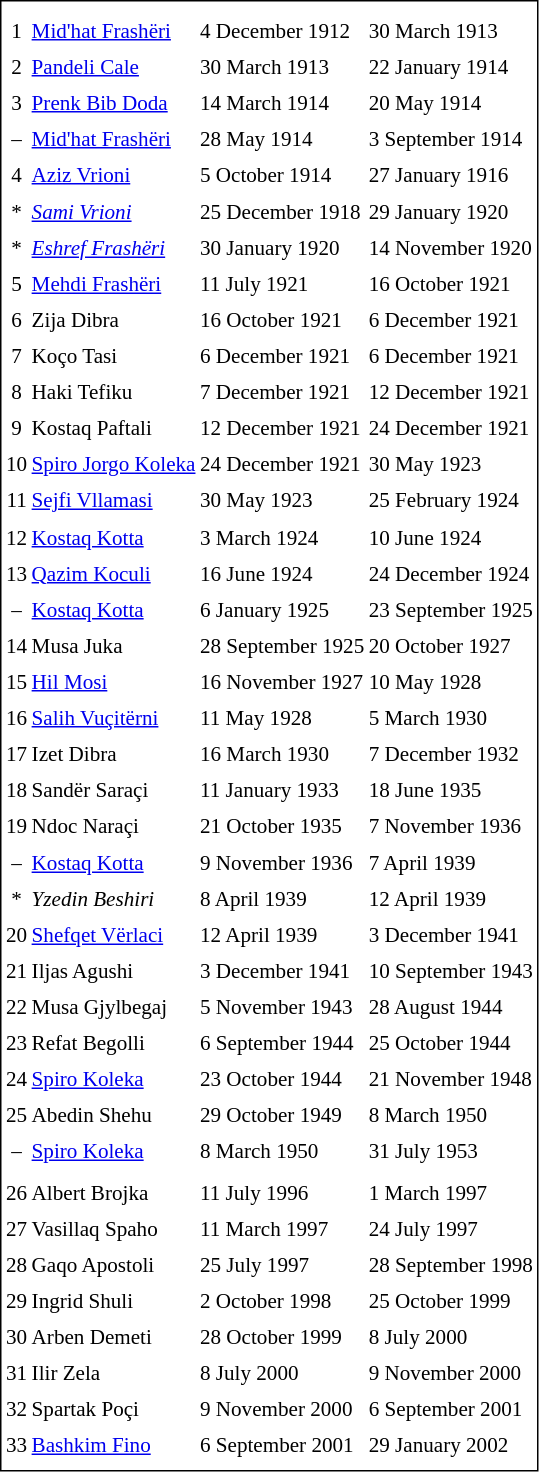<table cellpadding="0" cellspacing="3" style="border:1px solid #000000; font-size:88%; line-height: 1.5em;">
<tr>
<td><strong></strong></td>
<td><strong></strong></td>
<td colspan="2"></td>
</tr>
<tr>
<td colspan="8" align=center></td>
</tr>
<tr>
<td align="center">1</td>
<td><a href='#'>Mid'hat Frashëri</a></td>
<td>4 December 1912</td>
<td>30 March 1913</td>
</tr>
<tr>
<td align="center">2</td>
<td><a href='#'>Pandeli Cale</a></td>
<td>30 March 1913</td>
<td>22 January 1914</td>
</tr>
<tr>
<td align="center">3</td>
<td><a href='#'>Prenk Bib Doda</a></td>
<td>14 March 1914</td>
<td>20 May 1914</td>
</tr>
<tr>
<td align="center">–</td>
<td><a href='#'>Mid'hat Frashëri</a></td>
<td>28 May 1914</td>
<td>3 September 1914</td>
</tr>
<tr>
<td align="center">4</td>
<td><a href='#'>Aziz Vrioni</a></td>
<td>5 October 1914</td>
<td>27 January 1916</td>
</tr>
<tr>
<td align="center">*</td>
<td><em><a href='#'>Sami Vrioni</a></em></td>
<td>25 December 1918</td>
<td>29 January 1920</td>
</tr>
<tr>
<td align="center">*</td>
<td><em><a href='#'>Eshref Frashëri</a></em></td>
<td>30 January 1920</td>
<td>14 November 1920</td>
</tr>
<tr>
<td align="center">5</td>
<td><a href='#'>Mehdi Frashëri</a></td>
<td>11 July 1921</td>
<td>16 October 1921</td>
</tr>
<tr>
<td align="center">6</td>
<td>Zija Dibra</td>
<td>16 October 1921</td>
<td>6 December 1921</td>
</tr>
<tr>
<td align="center">7</td>
<td>Koço Tasi</td>
<td>6 December 1921</td>
<td>6 December 1921</td>
</tr>
<tr>
<td align="center">8</td>
<td>Haki Tefiku</td>
<td>7 December 1921</td>
<td>12 December 1921</td>
</tr>
<tr>
<td align="center">9</td>
<td>Kostaq Paftali</td>
<td>12 December 1921</td>
<td>24 December 1921</td>
</tr>
<tr>
<td align="center">10</td>
<td><a href='#'>Spiro Jorgo Koleka</a></td>
<td>24 December 1921</td>
<td>30 May 1923</td>
</tr>
<tr>
<td align="center">11</td>
<td><a href='#'>Sejfi Vllamasi</a></td>
<td>30 May 1923</td>
<td>25 February 1924</td>
</tr>
<tr>
<td align="center">12</td>
<td><a href='#'>Kostaq Kotta</a></td>
<td>3 March 1924</td>
<td>10 June 1924</td>
</tr>
<tr>
<td align="center">13</td>
<td><a href='#'>Qazim Koculi</a></td>
<td>16 June 1924</td>
<td>24 December 1924</td>
</tr>
<tr>
<td align="center">–</td>
<td><a href='#'>Kostaq Kotta</a></td>
<td>6 January 1925</td>
<td>23 September 1925</td>
</tr>
<tr>
<td align="center">14</td>
<td>Musa Juka</td>
<td>28 September 1925</td>
<td>20 October 1927</td>
</tr>
<tr>
<td align="center">15</td>
<td><a href='#'>Hil Mosi</a></td>
<td>16 November 1927</td>
<td>10 May 1928</td>
</tr>
<tr>
<td align="center">16</td>
<td><a href='#'>Salih Vuçitërni</a></td>
<td>11 May 1928</td>
<td>5 March 1930</td>
</tr>
<tr>
<td align="center">17</td>
<td>Izet Dibra</td>
<td>16 March 1930</td>
<td>7 December 1932</td>
</tr>
<tr>
<td align="center">18</td>
<td>Sandër Saraçi</td>
<td>11 January 1933</td>
<td>18 June 1935</td>
</tr>
<tr>
<td align="center">19</td>
<td>Ndoc Naraçi</td>
<td>21 October 1935</td>
<td>7 November 1936</td>
</tr>
<tr>
<td align="center">–</td>
<td><a href='#'>Kostaq Kotta</a></td>
<td>9 November 1936</td>
<td>7 April 1939</td>
</tr>
<tr>
<td align="center">*</td>
<td><em>Yzedin Beshiri</em></td>
<td>8 April 1939</td>
<td>12 April 1939</td>
</tr>
<tr>
<td align="center">20</td>
<td><a href='#'>Shefqet Vërlaci</a></td>
<td>12 April 1939</td>
<td>3 December 1941</td>
</tr>
<tr>
<td align="center">21</td>
<td>Iljas Agushi</td>
<td>3 December 1941</td>
<td>10 September 1943</td>
</tr>
<tr>
<td align="center">22</td>
<td>Musa Gjylbegaj</td>
<td>5 November 1943</td>
<td>28 August 1944</td>
</tr>
<tr>
<td align="center">23</td>
<td>Refat Begolli</td>
<td>6 September 1944</td>
<td>25 October 1944</td>
</tr>
<tr>
<td align="center">24</td>
<td><a href='#'>Spiro Koleka</a></td>
<td>23 October 1944</td>
<td>21 November 1948</td>
</tr>
<tr>
<td align="center">25</td>
<td>Abedin Shehu</td>
<td>29 October 1949</td>
<td>8 March 1950</td>
</tr>
<tr>
<td align="center">–</td>
<td><a href='#'>Spiro Koleka</a></td>
<td>8 March 1950</td>
<td>31 July 1953</td>
</tr>
<tr>
<td colspan="8" align=center></td>
</tr>
<tr>
<td align="center">26</td>
<td>Albert Brojka</td>
<td>11 July 1996</td>
<td>1 March 1997</td>
</tr>
<tr>
<td align="center">27</td>
<td>Vasillaq Spaho</td>
<td>11 March 1997</td>
<td>24 July 1997</td>
</tr>
<tr>
<td align="center">28</td>
<td>Gaqo Apostoli</td>
<td>25 July 1997</td>
<td>28 September 1998</td>
</tr>
<tr>
<td align="center">29</td>
<td>Ingrid Shuli</td>
<td>2 October 1998</td>
<td>25 October 1999</td>
</tr>
<tr>
<td align="center">30</td>
<td>Arben Demeti</td>
<td>28 October 1999</td>
<td>8 July 2000</td>
</tr>
<tr>
<td align="center">31</td>
<td>Ilir Zela</td>
<td>8 July 2000</td>
<td>9 November 2000</td>
</tr>
<tr>
<td align="center">32</td>
<td>Spartak Poçi</td>
<td>9 November 2000</td>
<td>6 September 2001</td>
</tr>
<tr>
<td align="center">33</td>
<td><a href='#'>Bashkim Fino</a></td>
<td>6 September 2001</td>
<td>29 January 2002</td>
</tr>
<tr>
</tr>
</table>
